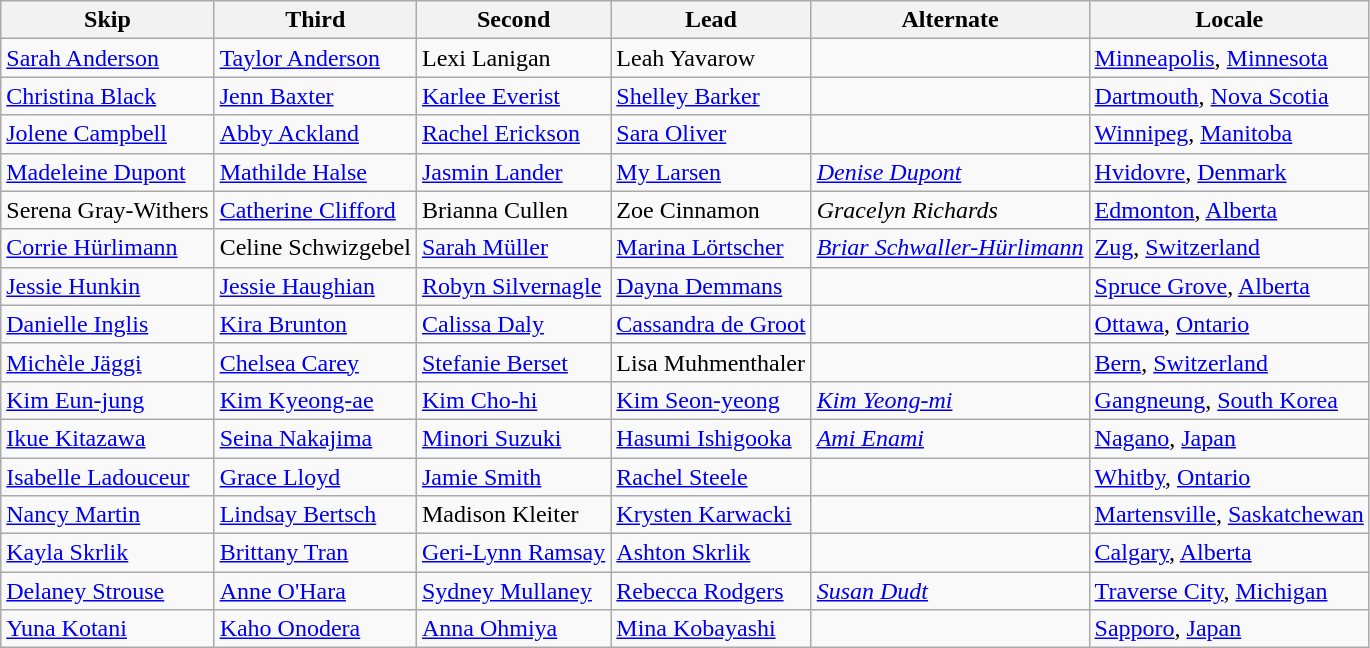<table class=wikitable>
<tr>
<th scope="col">Skip</th>
<th scope="col">Third</th>
<th scope="col">Second</th>
<th scope="col">Lead</th>
<th scope="col">Alternate</th>
<th scope="col">Locale</th>
</tr>
<tr>
<td><a href='#'>Sarah Anderson</a></td>
<td><a href='#'>Taylor Anderson</a></td>
<td>Lexi Lanigan</td>
<td>Leah Yavarow</td>
<td></td>
<td> <a href='#'>Minneapolis</a>, <a href='#'>Minnesota</a></td>
</tr>
<tr>
<td><a href='#'>Christina Black</a></td>
<td><a href='#'>Jenn Baxter</a></td>
<td><a href='#'>Karlee Everist</a></td>
<td><a href='#'>Shelley Barker</a></td>
<td></td>
<td> <a href='#'>Dartmouth</a>, <a href='#'>Nova Scotia</a></td>
</tr>
<tr>
<td><a href='#'>Jolene Campbell</a></td>
<td><a href='#'>Abby Ackland</a></td>
<td><a href='#'>Rachel Erickson</a></td>
<td><a href='#'>Sara Oliver</a></td>
<td></td>
<td> <a href='#'>Winnipeg</a>, <a href='#'>Manitoba</a></td>
</tr>
<tr>
<td><a href='#'>Madeleine Dupont</a></td>
<td><a href='#'>Mathilde Halse</a></td>
<td><a href='#'>Jasmin Lander</a></td>
<td><a href='#'>My Larsen</a></td>
<td><em><a href='#'>Denise Dupont</a></em></td>
<td> <a href='#'>Hvidovre</a>, <a href='#'>Denmark</a></td>
</tr>
<tr>
<td>Serena Gray-Withers</td>
<td><a href='#'>Catherine Clifford</a></td>
<td>Brianna Cullen</td>
<td>Zoe Cinnamon</td>
<td><em>Gracelyn Richards</em></td>
<td> <a href='#'>Edmonton</a>, <a href='#'>Alberta</a></td>
</tr>
<tr>
<td><a href='#'>Corrie Hürlimann</a></td>
<td>Celine Schwizgebel</td>
<td><a href='#'>Sarah Müller</a></td>
<td><a href='#'>Marina Lörtscher</a></td>
<td><em><a href='#'>Briar Schwaller-Hürlimann</a></em></td>
<td> <a href='#'>Zug</a>, <a href='#'>Switzerland</a></td>
</tr>
<tr>
<td><a href='#'>Jessie Hunkin</a></td>
<td><a href='#'>Jessie Haughian</a></td>
<td><a href='#'>Robyn Silvernagle</a></td>
<td><a href='#'>Dayna Demmans</a></td>
<td></td>
<td> <a href='#'>Spruce Grove</a>, <a href='#'>Alberta</a></td>
</tr>
<tr>
<td><a href='#'>Danielle Inglis</a></td>
<td><a href='#'>Kira Brunton</a></td>
<td><a href='#'>Calissa Daly</a></td>
<td><a href='#'>Cassandra de Groot</a></td>
<td></td>
<td> <a href='#'>Ottawa</a>, <a href='#'>Ontario</a></td>
</tr>
<tr>
<td><a href='#'>Michèle Jäggi</a></td>
<td><a href='#'>Chelsea Carey</a></td>
<td><a href='#'>Stefanie Berset</a></td>
<td>Lisa Muhmenthaler</td>
<td></td>
<td> <a href='#'>Bern</a>, <a href='#'>Switzerland</a></td>
</tr>
<tr>
<td><a href='#'>Kim Eun-jung</a></td>
<td><a href='#'>Kim Kyeong-ae</a></td>
<td><a href='#'>Kim Cho-hi</a></td>
<td><a href='#'>Kim Seon-yeong</a></td>
<td><em><a href='#'>Kim Yeong-mi</a></em></td>
<td> <a href='#'>Gangneung</a>, <a href='#'>South Korea</a></td>
</tr>
<tr>
<td><a href='#'>Ikue Kitazawa</a></td>
<td><a href='#'>Seina Nakajima</a></td>
<td><a href='#'>Minori Suzuki</a></td>
<td><a href='#'>Hasumi Ishigooka</a></td>
<td><em><a href='#'>Ami Enami</a></em></td>
<td> <a href='#'>Nagano</a>, <a href='#'>Japan</a></td>
</tr>
<tr>
<td><a href='#'>Isabelle Ladouceur</a></td>
<td><a href='#'>Grace Lloyd</a></td>
<td><a href='#'>Jamie Smith</a></td>
<td><a href='#'>Rachel Steele</a></td>
<td></td>
<td> <a href='#'>Whitby</a>, <a href='#'>Ontario</a></td>
</tr>
<tr>
<td><a href='#'>Nancy Martin</a></td>
<td><a href='#'>Lindsay Bertsch</a></td>
<td>Madison Kleiter</td>
<td><a href='#'>Krysten Karwacki</a></td>
<td></td>
<td> <a href='#'>Martensville</a>, <a href='#'>Saskatchewan</a></td>
</tr>
<tr>
<td><a href='#'>Kayla Skrlik</a></td>
<td><a href='#'>Brittany Tran</a></td>
<td><a href='#'>Geri-Lynn Ramsay</a></td>
<td><a href='#'>Ashton Skrlik</a></td>
<td></td>
<td> <a href='#'>Calgary</a>, <a href='#'>Alberta</a></td>
</tr>
<tr>
<td><a href='#'>Delaney Strouse</a></td>
<td><a href='#'>Anne O'Hara</a></td>
<td><a href='#'>Sydney Mullaney</a></td>
<td><a href='#'>Rebecca Rodgers</a></td>
<td><em><a href='#'>Susan Dudt</a></em></td>
<td> <a href='#'>Traverse City</a>, <a href='#'>Michigan</a></td>
</tr>
<tr>
<td><a href='#'>Yuna Kotani</a></td>
<td><a href='#'>Kaho Onodera</a></td>
<td><a href='#'>Anna Ohmiya</a></td>
<td><a href='#'>Mina Kobayashi</a></td>
<td></td>
<td> <a href='#'>Sapporo</a>, <a href='#'>Japan</a></td>
</tr>
</table>
